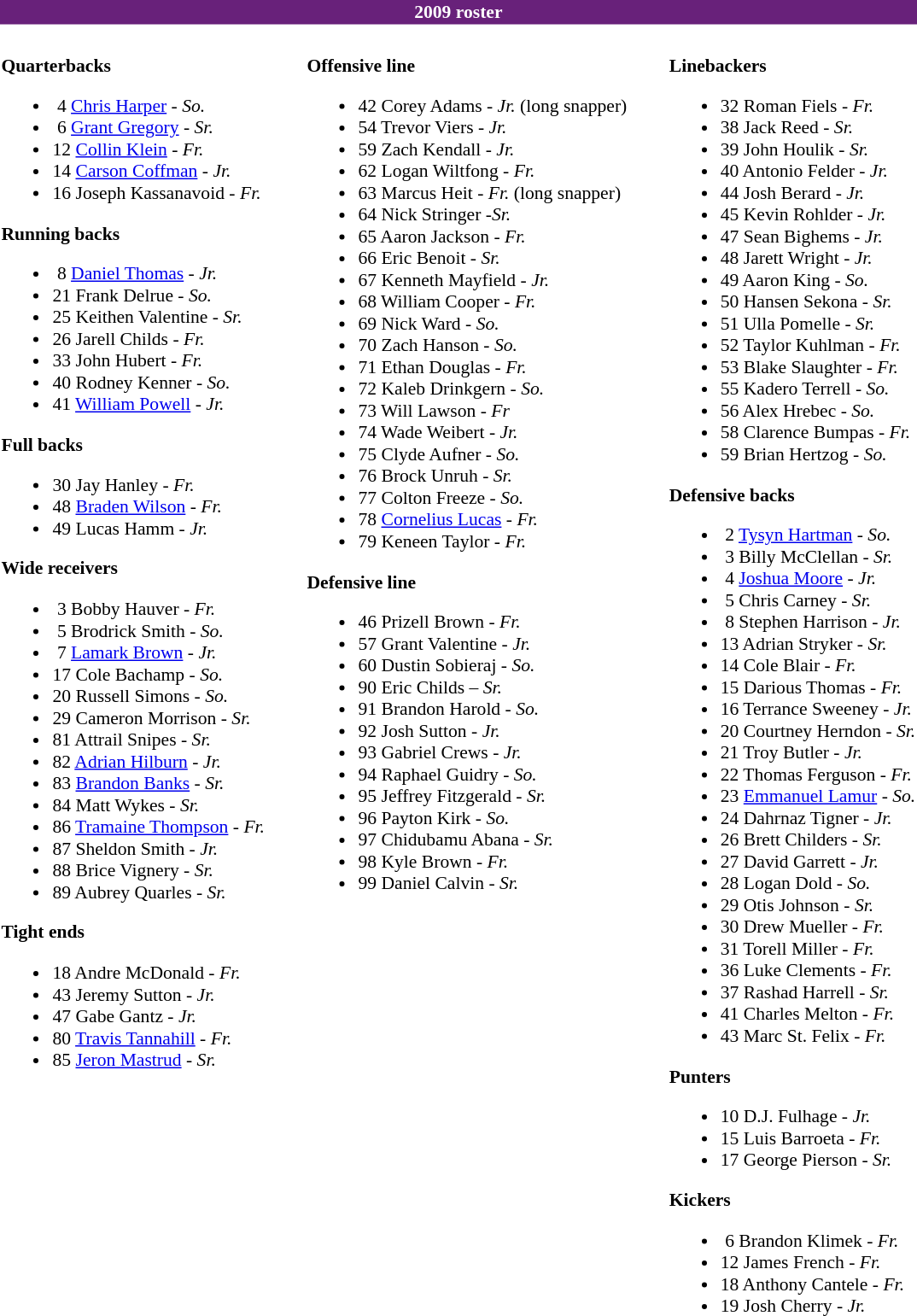<table class="toccolours" style="font-size:90%;">
<tr>
<th colspan="5" style="background-color:#68217A;; color:white">2009 roster</th>
</tr>
<tr>
<td colspan="5" align="center"></td>
</tr>
<tr>
<td valign="top"><br><strong>Quarterbacks</strong><ul><li> 4  <a href='#'>Chris Harper</a> - <em>So.</em></li><li> 6 <a href='#'>Grant Gregory</a> - <em>Sr.</em></li><li>12 <a href='#'>Collin Klein</a> - <em> Fr.</em></li><li>14 <a href='#'>Carson Coffman</a> - <em>Jr.</em></li><li>16 Joseph Kassanavoid - <em> Fr.</em></li></ul><strong>Running backs</strong><ul><li> 8  <a href='#'>Daniel Thomas</a> - <em>Jr.</em></li><li>21  Frank Delrue - <em>So.</em></li><li>25  Keithen Valentine - <em>Sr.</em></li><li>26  Jarell Childs  - <em> Fr.</em></li><li>33  John Hubert - <em>Fr.</em></li><li>40  Rodney Kenner - <em>So.</em></li><li>41  <a href='#'>William Powell</a> - <em>Jr.</em></li></ul><strong>Full backs</strong><ul><li>30  Jay Hanley - <em>Fr.</em></li><li>48  <a href='#'>Braden Wilson</a> - <em>Fr.</em></li><li>49  Lucas Hamm - <em>Jr.</em></li></ul><strong>Wide receivers</strong><ul><li> 3  Bobby Hauver - <em> Fr.</em></li><li> 5  Brodrick Smith - <em>So.</em></li><li> 7 <a href='#'>Lamark Brown</a> -  <em>Jr.</em></li><li>17  Cole Bachamp  - <em>So.</em></li><li>20  Russell Simons - <em>So.</em></li><li>29  Cameron Morrison  - <em>Sr.</em></li><li>81  Attrail Snipes - <em>Sr.</em></li><li>82  <a href='#'>Adrian Hilburn</a> - <em>Jr.</em></li><li>83  <a href='#'>Brandon Banks</a> - <em>Sr.</em></li><li>84  Matt Wykes - <em> Sr.</em></li><li>86  <a href='#'>Tramaine Thompson</a> - <em>Fr.</em></li><li>87  Sheldon Smith - <em>Jr.</em></li><li>88  Brice Vignery - <em>Sr.</em></li><li>89  Aubrey Quarles - <em>Sr.</em></li></ul><strong>Tight ends</strong><ul><li>18  Andre McDonald  - <em>Fr.</em></li><li>43  Jeremy Sutton - <em>Jr.</em></li><li>47  Gabe Gantz - <em>Jr.</em></li><li>80  <a href='#'>Travis Tannahill</a> - <em>Fr.</em></li><li>85  <a href='#'>Jeron Mastrud</a> - <em>Sr.</em></li></ul></td>
<td width="25"> </td>
<td valign="top"><br><strong>Offensive line</strong><ul><li>42  Corey Adams - <em>Jr.</em> (long snapper)</li><li>54  Trevor Viers - <em> Jr.</em></li><li>59  Zach Kendall - <em>Jr.</em></li><li>62  Logan Wiltfong - <em>Fr.</em></li><li>63  Marcus Heit - <em>Fr.</em> (long snapper)</li><li>64  Nick Stringer -<em>Sr.</em></li><li>65  Aaron Jackson - <em> Fr.</em></li><li>66  Eric Benoit - <em> Sr.</em></li><li>67  Kenneth Mayfield - <em>Jr.</em></li><li>68  William Cooper - <em>Fr.</em></li><li>69  Nick Ward - <em>So.</em></li><li>70  Zach Hanson - <em> So.</em></li><li>71  Ethan Douglas  - <em> Fr.</em></li><li>72  Kaleb Drinkgern - <em>So.</em></li><li>73  Will Lawson - <em>Fr</em></li><li>74  Wade Weibert - <em> Jr.</em></li><li>75  Clyde Aufner - <em>So.</em></li><li>76  Brock Unruh - <em>Sr.</em></li><li>77  Colton Freeze - <em>So.</em></li><li>78  <a href='#'>Cornelius Lucas</a> - <em>Fr.</em></li><li>79  Keneen Taylor - <em>Fr.</em></li></ul><strong>Defensive line</strong><ul><li>46  Prizell Brown - <em>Fr.</em></li><li>57  Grant Valentine - <em>Jr.</em></li><li>60  Dustin Sobieraj - <em>So.</em></li><li>90  Eric Childs – <em>Sr.</em></li><li>91  Brandon Harold - <em>So.</em></li><li>92  Josh Sutton - <em>Jr.</em></li><li>93  Gabriel Crews - <em>Jr.</em></li><li>94  Raphael Guidry - <em>So.</em></li><li>95  Jeffrey Fitzgerald - <em>Sr.</em></li><li>96  Payton Kirk - <em>So.</em></li><li>97  Chidubamu  Abana - <em>Sr.</em></li><li>98  Kyle Brown - <em>Fr.</em></li><li>99  Daniel Calvin  - <em>Sr.</em></li></ul></td>
<td width="25"> </td>
<td valign="top"><br><strong>Linebackers</strong><ul><li>32  Roman Fiels - <em>Fr.</em></li><li>38  Jack Reed - <em>Sr.</em></li><li>39  John Houlik - <em>Sr.</em></li><li>40  Antonio Felder - <em>Jr.</em></li><li>44  Josh Berard - <em> Jr.</em></li><li>45  Kevin Rohlder - <em>Jr.</em></li><li>47  Sean Bighems - <em>Jr.</em></li><li>48  Jarett Wright - <em>Jr.</em></li><li>49  Aaron King - <em>So.</em></li><li>50  Hansen Sekona  - <em>Sr.</em></li><li>51  Ulla Pomelle  - <em>Sr.</em></li><li>52  Taylor Kuhlman - <em>Fr.</em></li><li>53  Blake Slaughter - <em>Fr.</em></li><li>55  Kadero Terrell - <em>So.</em></li><li>56  Alex Hrebec - <em>So.</em></li><li>58  Clarence Bumpas - <em>Fr.</em></li><li>59  Brian Hertzog - <em>So.</em></li></ul><strong>Defensive backs</strong><ul><li> 2  <a href='#'>Tysyn Hartman</a> - <em>So.</em></li><li> 3  Billy McClellan - <em>Sr.</em></li><li> 4  <a href='#'>Joshua Moore</a> - <em> Jr.</em></li><li> 5  Chris Carney - <em>Sr.</em></li><li> 8  Stephen Harrison - <em>Jr.</em></li><li>13  Adrian Stryker - <em>Sr.</em></li><li>14  Cole Blair - <em>Fr.</em></li><li>15  Darious Thomas - <em>Fr.</em></li><li>16  Terrance Sweeney - <em>Jr.</em></li><li>20  Courtney Herndon - <em>Sr.</em></li><li>21  Troy Butler - <em>Jr.</em></li><li>22  Thomas Ferguson - <em>Fr.</em></li><li>23  <a href='#'>Emmanuel Lamur</a> - <em>So.</em></li><li>24  Dahrnaz Tigner - <em>Jr.</em></li><li>26  Brett Childers - <em>Sr.</em></li><li>27  David Garrett  - <em>Jr.</em></li><li>28  Logan Dold - <em>So.</em></li><li>29  Otis Johnson - <em>Sr.</em></li><li>30  Drew Mueller - <em>Fr.</em></li><li>31  Torell Miller - <em>Fr.</em></li><li>36  Luke Clements - <em>Fr.</em></li><li>37  Rashad Harrell - <em>Sr.</em></li><li>41  Charles Melton - <em>Fr.</em></li><li>43  Marc St. Felix - <em>Fr.</em></li></ul><strong>Punters</strong><ul><li>10  D.J. Fulhage - <em>Jr.</em></li><li>15  Luis Barroeta - <em>Fr.</em></li><li>17  George Pierson - <em>Sr.</em></li></ul><strong>Kickers</strong><ul><li> 6  Brandon Klimek  - <em> Fr.</em></li><li>12  James French - <em>Fr.</em></li><li>18  Anthony Cantele - <em>Fr.</em></li><li>19  Josh Cherry - <em>Jr.</em></li></ul></td>
</tr>
</table>
